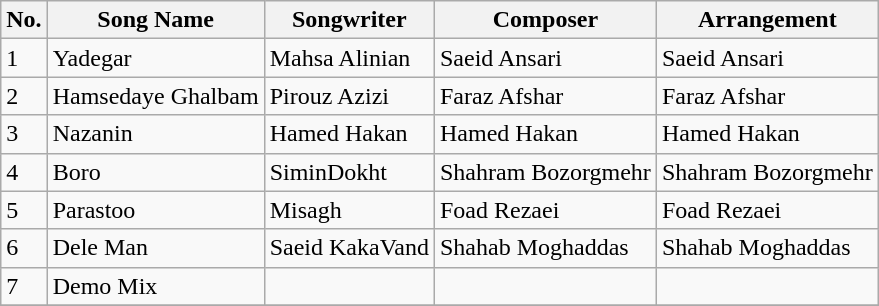<table class="wikitable">
<tr>
<th>No.</th>
<th>Song Name</th>
<th>Songwriter</th>
<th>Composer</th>
<th>Arrangement</th>
</tr>
<tr>
<td>1</td>
<td>Yadegar</td>
<td>Mahsa Alinian</td>
<td>Saeid Ansari</td>
<td>Saeid Ansari</td>
</tr>
<tr>
<td>2</td>
<td>Hamsedaye Ghalbam</td>
<td>Pirouz Azizi</td>
<td>Faraz Afshar</td>
<td>Faraz Afshar</td>
</tr>
<tr>
<td>3</td>
<td>Nazanin</td>
<td>Hamed Hakan</td>
<td>Hamed Hakan</td>
<td>Hamed Hakan</td>
</tr>
<tr>
<td>4</td>
<td>Boro</td>
<td>SiminDokht</td>
<td>Shahram Bozorgmehr</td>
<td>Shahram Bozorgmehr</td>
</tr>
<tr>
<td>5</td>
<td>Parastoo</td>
<td>Misagh</td>
<td>Foad Rezaei</td>
<td>Foad Rezaei</td>
</tr>
<tr>
<td>6</td>
<td>Dele Man</td>
<td>Saeid KakaVand</td>
<td>Shahab Moghaddas</td>
<td>Shahab Moghaddas</td>
</tr>
<tr>
<td>7</td>
<td>Demo Mix</td>
<td></td>
<td></td>
<td></td>
</tr>
<tr>
</tr>
</table>
